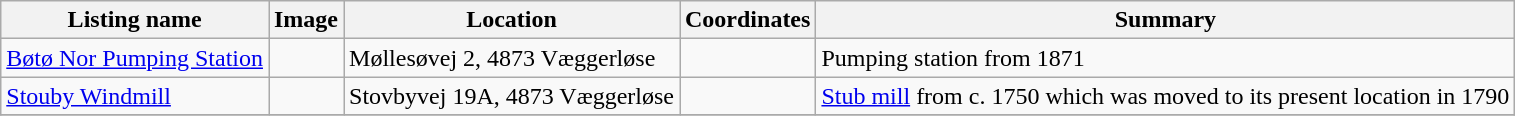<table class="wikitable sortable">
<tr>
<th>Listing name</th>
<th>Image</th>
<th>Location</th>
<th>Coordinates</th>
<th>Summary</th>
</tr>
<tr>
<td><a href='#'>Bøtø Nor Pumping Station</a></td>
<td></td>
<td>Møllesøvej 2, 4873 Væggerløse</td>
<td></td>
<td>Pumping station from 1871</td>
</tr>
<tr>
<td><a href='#'>Stouby Windmill</a></td>
<td></td>
<td>Stovbyvej 19A, 4873 Væggerløse</td>
<td></td>
<td><a href='#'>Stub mill</a> from c. 1750 which was moved to its present location in 1790</td>
</tr>
<tr>
</tr>
</table>
